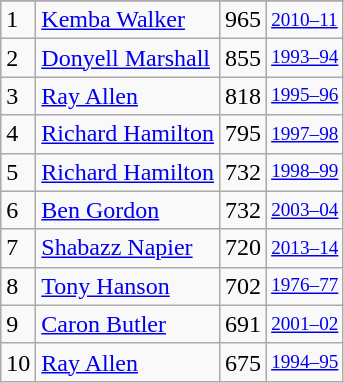<table class="wikitable">
<tr>
</tr>
<tr>
<td>1</td>
<td><a href='#'>Kemba Walker</a></td>
<td>965</td>
<td style="font-size:80%;"><a href='#'>2010–11</a></td>
</tr>
<tr>
<td>2</td>
<td><a href='#'>Donyell Marshall</a></td>
<td>855</td>
<td style="font-size:80%;"><a href='#'>1993–94</a></td>
</tr>
<tr>
<td>3</td>
<td><a href='#'>Ray Allen</a></td>
<td>818</td>
<td style="font-size:80%;"><a href='#'>1995–96</a></td>
</tr>
<tr>
<td>4</td>
<td><a href='#'>Richard Hamilton</a></td>
<td>795</td>
<td style="font-size:80%;"><a href='#'>1997–98</a></td>
</tr>
<tr>
<td>5</td>
<td><a href='#'>Richard Hamilton</a></td>
<td>732</td>
<td style="font-size:80%;"><a href='#'>1998–99</a></td>
</tr>
<tr>
<td>6</td>
<td><a href='#'>Ben Gordon</a></td>
<td>732</td>
<td style="font-size:80%;"><a href='#'>2003–04</a></td>
</tr>
<tr>
<td>7</td>
<td><a href='#'>Shabazz Napier</a></td>
<td>720</td>
<td style="font-size:80%;"><a href='#'>2013–14</a></td>
</tr>
<tr>
<td>8</td>
<td><a href='#'>Tony Hanson</a></td>
<td>702</td>
<td style="font-size:80%;"><a href='#'>1976–77</a></td>
</tr>
<tr>
<td>9</td>
<td><a href='#'>Caron Butler</a></td>
<td>691</td>
<td style="font-size:80%;"><a href='#'>2001–02</a></td>
</tr>
<tr>
<td>10</td>
<td><a href='#'>Ray Allen</a></td>
<td>675</td>
<td style="font-size:80%;"><a href='#'>1994–95</a></td>
</tr>
</table>
